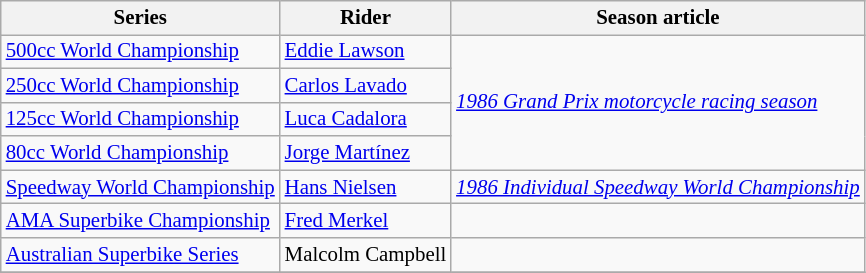<table class="wikitable" style="font-size: 87%;">
<tr>
<th>Series</th>
<th>Rider</th>
<th>Season article</th>
</tr>
<tr>
<td><a href='#'>500cc World Championship</a></td>
<td> <a href='#'>Eddie Lawson</a></td>
<td rowspan=4><em><a href='#'>1986 Grand Prix motorcycle racing season</a></em></td>
</tr>
<tr>
<td><a href='#'>250cc World Championship</a></td>
<td> <a href='#'>Carlos Lavado</a></td>
</tr>
<tr>
<td><a href='#'>125cc World Championship</a></td>
<td> <a href='#'>Luca Cadalora</a></td>
</tr>
<tr>
<td><a href='#'>80cc World Championship</a></td>
<td> <a href='#'>Jorge Martínez</a></td>
</tr>
<tr>
<td><a href='#'>Speedway World Championship</a></td>
<td> <a href='#'>Hans Nielsen</a></td>
<td><em><a href='#'>1986 Individual Speedway World Championship</a></em></td>
</tr>
<tr>
<td><a href='#'>AMA Superbike Championship</a></td>
<td> <a href='#'>Fred Merkel</a></td>
<td></td>
</tr>
<tr>
<td><a href='#'>Australian Superbike Series</a></td>
<td> Malcolm Campbell</td>
<td></td>
</tr>
<tr>
</tr>
</table>
